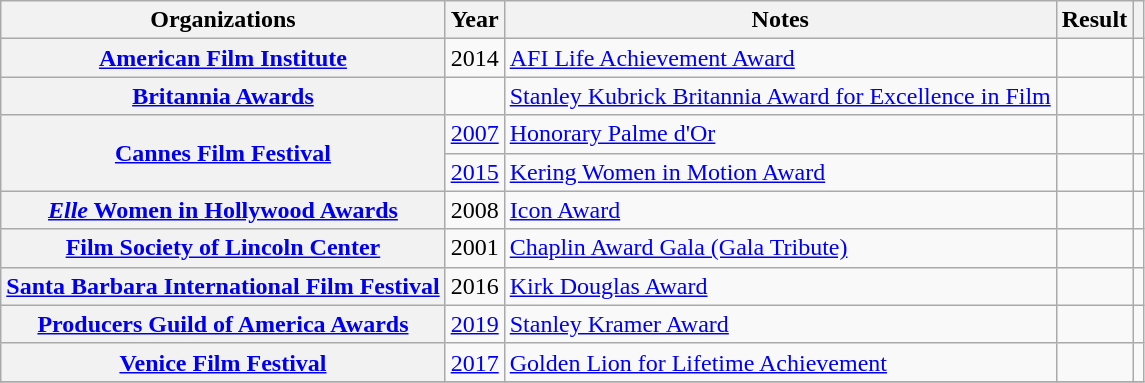<table class= "wikitable plainrowheaders sortable">
<tr>
<th>Organizations</th>
<th scope="col">Year</th>
<th scope="col">Notes</th>
<th scope="col">Result</th>
<th scope="col" class="unsortable"></th>
</tr>
<tr>
<th rowspan="1" scope="row"><a href='#'>American Film Institute</a></th>
<td style="text-align:center;">2014</td>
<td><a href='#'>AFI Life Achievement Award</a></td>
<td></td>
<td style="text-align:center;"></td>
</tr>
<tr>
<th rowspan="1" scope="row"><a href='#'>Britannia Awards</a></th>
<td></td>
<td><a href='#'>Stanley Kubrick Britannia Award for Excellence in Film</a></td>
<td></td>
<td></td>
</tr>
<tr>
<th rowspan="2" scope="row"><a href='#'>Cannes Film Festival</a></th>
<td style="text-align:center;"><a href='#'>2007</a></td>
<td><a href='#'>Honorary Palme d'Or</a></td>
<td></td>
<td style="text-align:center;"></td>
</tr>
<tr>
<td style="text-align:center;"><a href='#'>2015</a></td>
<td><a href='#'>Kering Women in Motion Award</a></td>
<td></td>
<td style="text-align:center;"></td>
</tr>
<tr>
<th rowspan="1" scope="row"><a href='#'><em>Elle</em> Women in Hollywood Awards</a></th>
<td align=center>2008</td>
<td><a href='#'>Icon Award</a></td>
<td></td>
<td style="text-align:center;"></td>
</tr>
<tr>
<th rowspan="1" scope="row"><a href='#'>Film Society of Lincoln Center</a></th>
<td align=center>2001</td>
<td><a href='#'>Chaplin Award Gala (Gala Tribute)</a></td>
<td></td>
<td style="text-align:center;"></td>
</tr>
<tr>
<th rowspan="1" scope="row"><a href='#'>Santa Barbara International Film Festival</a></th>
<td style="text-align:center;">2016</td>
<td><a href='#'>Kirk Douglas Award</a></td>
<td></td>
<td style="text-align:center;"></td>
</tr>
<tr>
<th rowspan="1" scope="row"><a href='#'>Producers Guild of America Awards</a></th>
<td style="text-align:center;"><a href='#'>2019</a></td>
<td><a href='#'>Stanley Kramer Award</a></td>
<td></td>
<td style="text-align:center;"></td>
</tr>
<tr>
<th rowspan="1" scope="row"><a href='#'>Venice Film Festival</a></th>
<td style="text-align:center;"><a href='#'>2017</a></td>
<td><a href='#'>Golden Lion for Lifetime Achievement</a></td>
<td></td>
<td style="text-align:center;"></td>
</tr>
<tr>
</tr>
</table>
